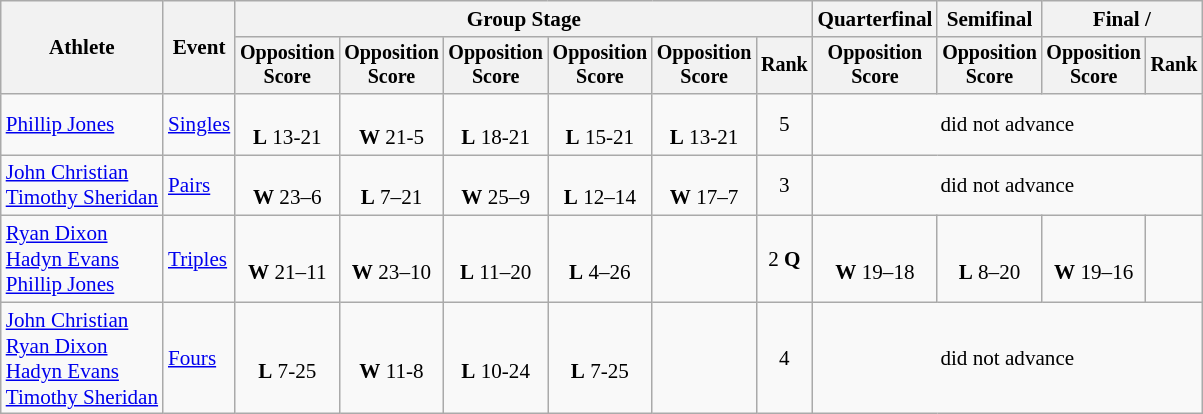<table class="wikitable" style="font-size:88%">
<tr>
<th rowspan=2>Athlete</th>
<th rowspan=2>Event</th>
<th colspan=6>Group Stage</th>
<th>Quarterfinal</th>
<th>Semifinal</th>
<th colspan=2>Final / </th>
</tr>
<tr style="font-size:95%">
<th>Opposition<br>Score</th>
<th>Opposition<br>Score</th>
<th>Opposition<br>Score</th>
<th>Opposition<br>Score</th>
<th>Opposition<br>Score</th>
<th>Rank</th>
<th>Opposition<br>Score</th>
<th>Opposition<br>Score</th>
<th>Opposition<br>Score</th>
<th>Rank</th>
</tr>
<tr align=center>
<td align=left><a href='#'>Phillip Jones</a></td>
<td align=left><a href='#'>Singles</a></td>
<td><br><strong>L</strong> 13-21</td>
<td><br><strong>W</strong> 21-5</td>
<td><br><strong>L</strong> 18-21</td>
<td><br><strong>L</strong> 15-21</td>
<td><br><strong>L</strong> 13-21</td>
<td>5</td>
<td colspan=4>did not advance</td>
</tr>
<tr align=center>
<td align=left><a href='#'>John Christian</a><br><a href='#'>Timothy Sheridan</a></td>
<td align=left><a href='#'>Pairs</a></td>
<td><br>  <strong>W</strong> 23–6</td>
<td><br>  <strong>L</strong> 7–21</td>
<td><br>  <strong>W</strong> 25–9</td>
<td><br>  <strong>L</strong> 12–14</td>
<td><br>  <strong>W</strong> 17–7</td>
<td>3</td>
<td Colspan=4>did not advance</td>
</tr>
<tr align=center>
<td align=left><a href='#'>Ryan Dixon</a><br><a href='#'>Hadyn Evans</a><br><a href='#'>Phillip Jones</a></td>
<td align=left><a href='#'>Triples</a></td>
<td><br> <strong>W</strong> 21–11</td>
<td><br> <strong>W</strong> 23–10</td>
<td><br> <strong>L</strong> 11–20</td>
<td><br> <strong>L</strong> 4–26</td>
<td></td>
<td>2 <strong>Q</strong></td>
<td><br> <strong>W</strong> 19–18</td>
<td><br> <strong>L</strong> 8–20</td>
<td><br> <strong>W</strong> 19–16</td>
<td></td>
</tr>
<tr align=center>
<td align=left><a href='#'>John Christian</a><br><a href='#'>Ryan Dixon</a><br><a href='#'>Hadyn Evans</a><br><a href='#'>Timothy Sheridan</a></td>
<td align=left><a href='#'>Fours</a></td>
<td><br> <strong>L</strong> 7-25</td>
<td><br> <strong>W</strong> 11-8</td>
<td><br> <strong>L</strong> 10-24</td>
<td><br> <strong>L</strong> 7-25</td>
<td></td>
<td>4</td>
<td colspan=4>did not advance</td>
</tr>
</table>
